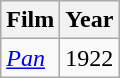<table class="wikitable">
<tr>
<th>Film</th>
<th>Year</th>
</tr>
<tr>
<td><a href='#'><em>Pan</em></a></td>
<td>1922</td>
</tr>
</table>
